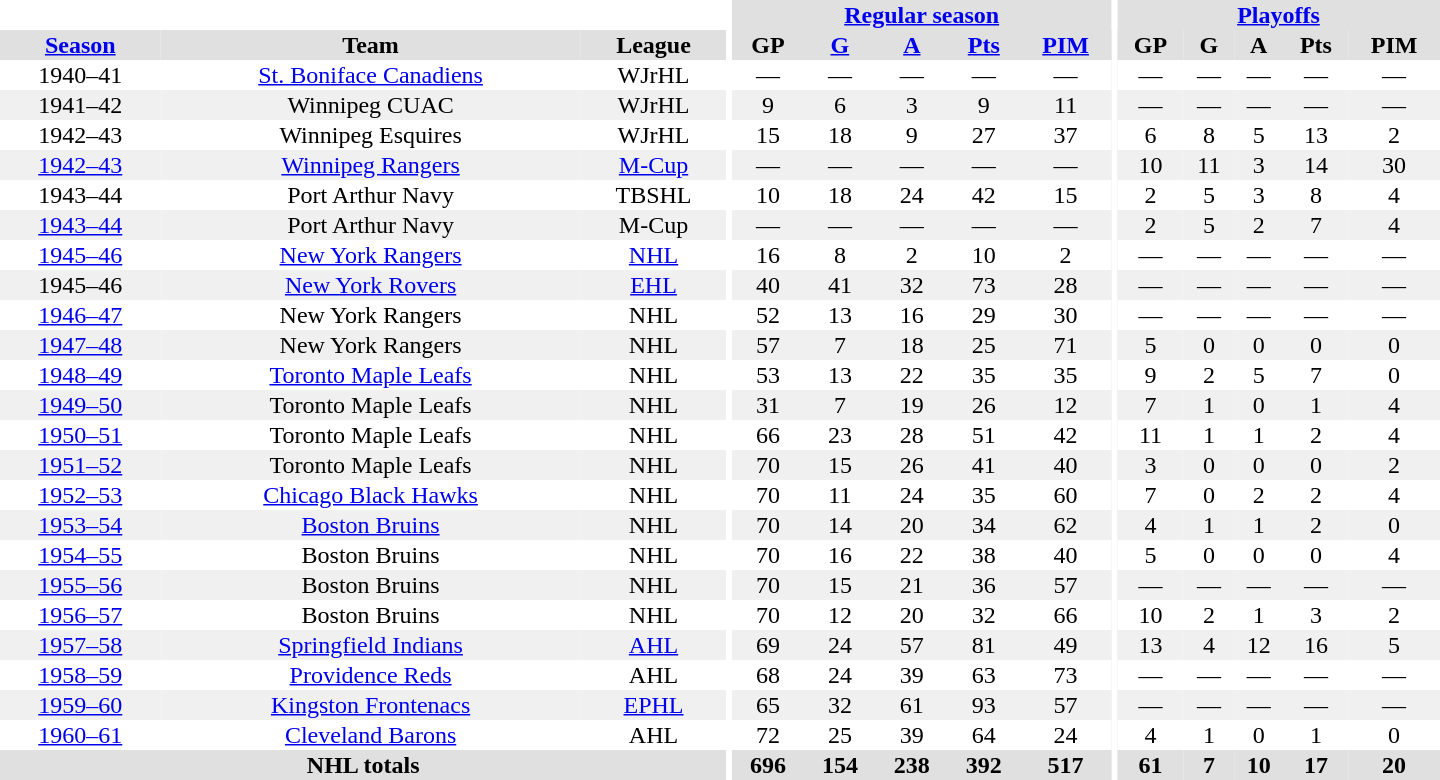<table border="0" cellpadding="1" cellspacing="0" style="text-align:center; width:60em">
<tr bgcolor="#e0e0e0">
<th colspan="3" bgcolor="#ffffff"></th>
<th rowspan="100" bgcolor="#ffffff"></th>
<th colspan="5"><a href='#'>Regular season</a></th>
<th rowspan="100" bgcolor="#ffffff"></th>
<th colspan="5"><a href='#'>Playoffs</a></th>
</tr>
<tr bgcolor="#e0e0e0">
<th><a href='#'>Season</a></th>
<th>Team</th>
<th>League</th>
<th>GP</th>
<th><a href='#'>G</a></th>
<th><a href='#'>A</a></th>
<th><a href='#'>Pts</a></th>
<th><a href='#'>PIM</a></th>
<th>GP</th>
<th>G</th>
<th>A</th>
<th>Pts</th>
<th>PIM</th>
</tr>
<tr>
<td>1940–41</td>
<td><a href='#'>St. Boniface Canadiens</a></td>
<td>WJrHL</td>
<td>—</td>
<td>—</td>
<td>—</td>
<td>—</td>
<td>—</td>
<td>—</td>
<td>—</td>
<td>—</td>
<td>—</td>
<td>—</td>
</tr>
<tr bgcolor="#f0f0f0">
<td>1941–42</td>
<td>Winnipeg CUAC</td>
<td>WJrHL</td>
<td>9</td>
<td>6</td>
<td>3</td>
<td>9</td>
<td>11</td>
<td>—</td>
<td>—</td>
<td>—</td>
<td>—</td>
<td>—</td>
</tr>
<tr>
<td>1942–43</td>
<td>Winnipeg Esquires</td>
<td>WJrHL</td>
<td>15</td>
<td>18</td>
<td>9</td>
<td>27</td>
<td>37</td>
<td>6</td>
<td>8</td>
<td>5</td>
<td>13</td>
<td>2</td>
</tr>
<tr bgcolor="#f0f0f0">
<td><a href='#'>1942–43</a></td>
<td><a href='#'>Winnipeg Rangers</a></td>
<td><a href='#'>M-Cup</a></td>
<td>—</td>
<td>—</td>
<td>—</td>
<td>—</td>
<td>—</td>
<td>10</td>
<td>11</td>
<td>3</td>
<td>14</td>
<td>30</td>
</tr>
<tr>
<td>1943–44</td>
<td>Port Arthur Navy</td>
<td>TBSHL</td>
<td>10</td>
<td>18</td>
<td>24</td>
<td>42</td>
<td>15</td>
<td>2</td>
<td>5</td>
<td>3</td>
<td>8</td>
<td>4</td>
</tr>
<tr bgcolor="#f0f0f0">
<td><a href='#'>1943–44</a></td>
<td>Port Arthur Navy</td>
<td>M-Cup</td>
<td>—</td>
<td>—</td>
<td>—</td>
<td>—</td>
<td>—</td>
<td>2</td>
<td>5</td>
<td>2</td>
<td>7</td>
<td>4</td>
</tr>
<tr>
<td><a href='#'>1945–46</a></td>
<td><a href='#'>New York Rangers</a></td>
<td><a href='#'>NHL</a></td>
<td>16</td>
<td>8</td>
<td>2</td>
<td>10</td>
<td>2</td>
<td>—</td>
<td>—</td>
<td>—</td>
<td>—</td>
<td>—</td>
</tr>
<tr bgcolor="#f0f0f0">
<td>1945–46</td>
<td><a href='#'>New York Rovers</a></td>
<td><a href='#'>EHL</a></td>
<td>40</td>
<td>41</td>
<td>32</td>
<td>73</td>
<td>28</td>
<td>—</td>
<td>—</td>
<td>—</td>
<td>—</td>
<td>—</td>
</tr>
<tr>
<td><a href='#'>1946–47</a></td>
<td>New York Rangers</td>
<td>NHL</td>
<td>52</td>
<td>13</td>
<td>16</td>
<td>29</td>
<td>30</td>
<td>—</td>
<td>—</td>
<td>—</td>
<td>—</td>
<td>—</td>
</tr>
<tr bgcolor="#f0f0f0">
<td><a href='#'>1947–48</a></td>
<td>New York Rangers</td>
<td>NHL</td>
<td>57</td>
<td>7</td>
<td>18</td>
<td>25</td>
<td>71</td>
<td>5</td>
<td>0</td>
<td>0</td>
<td>0</td>
<td>0</td>
</tr>
<tr>
<td><a href='#'>1948–49</a></td>
<td><a href='#'>Toronto Maple Leafs</a></td>
<td>NHL</td>
<td>53</td>
<td>13</td>
<td>22</td>
<td>35</td>
<td>35</td>
<td>9</td>
<td>2</td>
<td>5</td>
<td>7</td>
<td>0</td>
</tr>
<tr bgcolor="#f0f0f0">
<td><a href='#'>1949–50</a></td>
<td>Toronto Maple Leafs</td>
<td>NHL</td>
<td>31</td>
<td>7</td>
<td>19</td>
<td>26</td>
<td>12</td>
<td>7</td>
<td>1</td>
<td>0</td>
<td>1</td>
<td>4</td>
</tr>
<tr>
<td><a href='#'>1950–51</a></td>
<td>Toronto Maple Leafs</td>
<td>NHL</td>
<td>66</td>
<td>23</td>
<td>28</td>
<td>51</td>
<td>42</td>
<td>11</td>
<td>1</td>
<td>1</td>
<td>2</td>
<td>4</td>
</tr>
<tr bgcolor="#f0f0f0">
<td><a href='#'>1951–52</a></td>
<td>Toronto Maple Leafs</td>
<td>NHL</td>
<td>70</td>
<td>15</td>
<td>26</td>
<td>41</td>
<td>40</td>
<td>3</td>
<td>0</td>
<td>0</td>
<td>0</td>
<td>2</td>
</tr>
<tr>
<td><a href='#'>1952–53</a></td>
<td><a href='#'>Chicago Black Hawks</a></td>
<td>NHL</td>
<td>70</td>
<td>11</td>
<td>24</td>
<td>35</td>
<td>60</td>
<td>7</td>
<td>0</td>
<td>2</td>
<td>2</td>
<td>4</td>
</tr>
<tr bgcolor="#f0f0f0">
<td><a href='#'>1953–54</a></td>
<td><a href='#'>Boston Bruins</a></td>
<td>NHL</td>
<td>70</td>
<td>14</td>
<td>20</td>
<td>34</td>
<td>62</td>
<td>4</td>
<td>1</td>
<td>1</td>
<td>2</td>
<td>0</td>
</tr>
<tr>
<td><a href='#'>1954–55</a></td>
<td>Boston Bruins</td>
<td>NHL</td>
<td>70</td>
<td>16</td>
<td>22</td>
<td>38</td>
<td>40</td>
<td>5</td>
<td>0</td>
<td>0</td>
<td>0</td>
<td>4</td>
</tr>
<tr bgcolor="#f0f0f0">
<td><a href='#'>1955–56</a></td>
<td>Boston Bruins</td>
<td>NHL</td>
<td>70</td>
<td>15</td>
<td>21</td>
<td>36</td>
<td>57</td>
<td>—</td>
<td>—</td>
<td>—</td>
<td>—</td>
<td>—</td>
</tr>
<tr>
<td><a href='#'>1956–57</a></td>
<td>Boston Bruins</td>
<td>NHL</td>
<td>70</td>
<td>12</td>
<td>20</td>
<td>32</td>
<td>66</td>
<td>10</td>
<td>2</td>
<td>1</td>
<td>3</td>
<td>2</td>
</tr>
<tr bgcolor="#f0f0f0">
<td><a href='#'>1957–58</a></td>
<td><a href='#'>Springfield Indians</a></td>
<td><a href='#'>AHL</a></td>
<td>69</td>
<td>24</td>
<td>57</td>
<td>81</td>
<td>49</td>
<td>13</td>
<td>4</td>
<td>12</td>
<td>16</td>
<td>5</td>
</tr>
<tr>
<td><a href='#'>1958–59</a></td>
<td><a href='#'>Providence Reds</a></td>
<td>AHL</td>
<td>68</td>
<td>24</td>
<td>39</td>
<td>63</td>
<td>73</td>
<td>—</td>
<td>—</td>
<td>—</td>
<td>—</td>
<td>—</td>
</tr>
<tr bgcolor="#f0f0f0">
<td><a href='#'>1959–60</a></td>
<td><a href='#'>Kingston Frontenacs</a></td>
<td><a href='#'>EPHL</a></td>
<td>65</td>
<td>32</td>
<td>61</td>
<td>93</td>
<td>57</td>
<td>—</td>
<td>—</td>
<td>—</td>
<td>—</td>
<td>—</td>
</tr>
<tr>
<td><a href='#'>1960–61</a></td>
<td><a href='#'>Cleveland Barons</a></td>
<td>AHL</td>
<td>72</td>
<td>25</td>
<td>39</td>
<td>64</td>
<td>24</td>
<td>4</td>
<td>1</td>
<td>0</td>
<td>1</td>
<td>0</td>
</tr>
<tr bgcolor="#e0e0e0">
<th colspan="3">NHL totals</th>
<th>696</th>
<th>154</th>
<th>238</th>
<th>392</th>
<th>517</th>
<th>61</th>
<th>7</th>
<th>10</th>
<th>17</th>
<th>20</th>
</tr>
</table>
